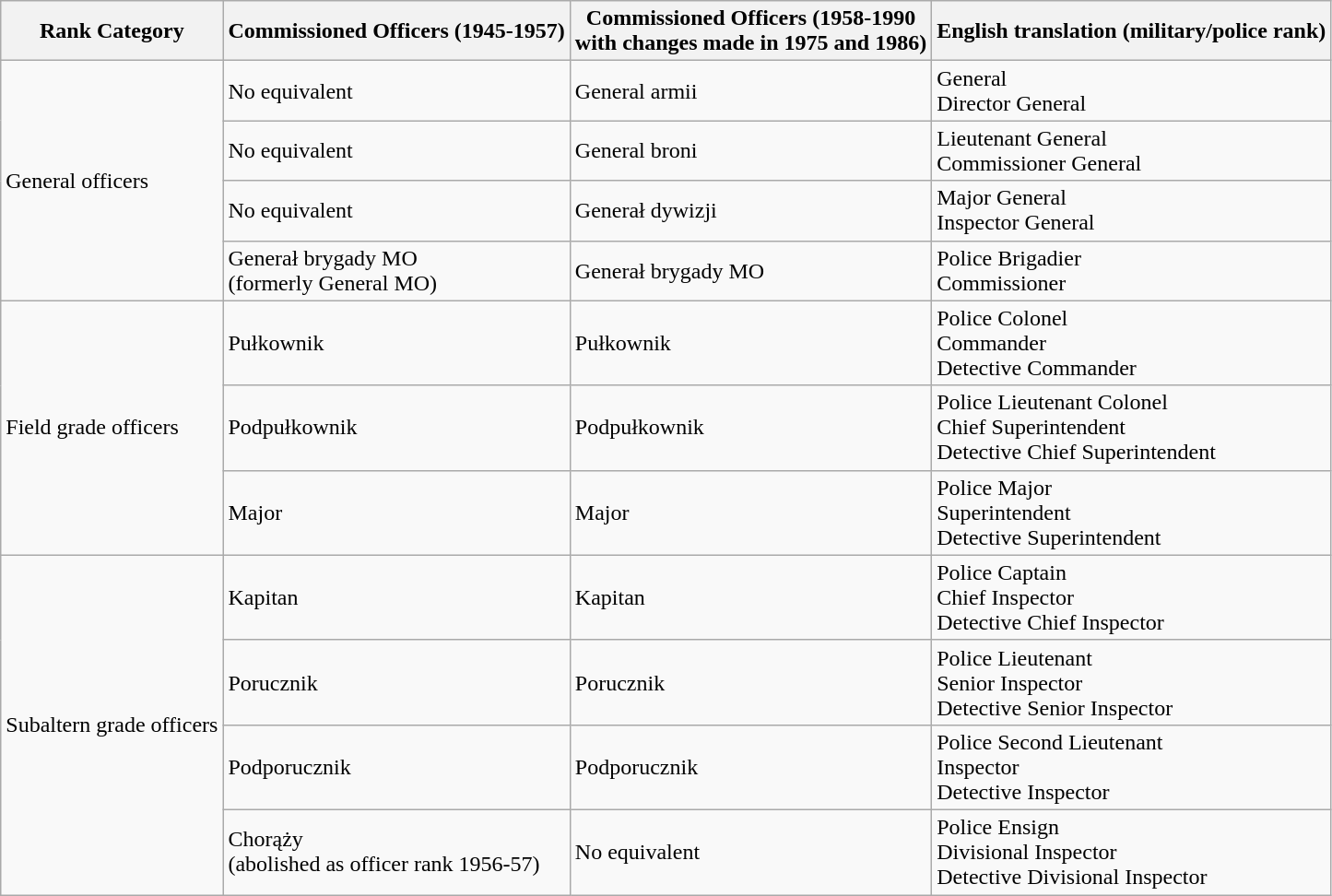<table class="wikitable" style="display: inline-table;">
<tr>
<th>Rank Category</th>
<th>Commissioned Officers (1945-1957)</th>
<th>Commissioned Officers (1958-1990<br>with changes made in 1975 and 1986)</th>
<th>English translation (military/police rank)</th>
</tr>
<tr>
<td rowspan="4">General officers</td>
<td>No equivalent</td>
<td>General armii</td>
<td>General<br>Director General</td>
</tr>
<tr>
<td>No equivalent</td>
<td>General broni</td>
<td>Lieutenant General<br>Commissioner General</td>
</tr>
<tr>
<td>No equivalent</td>
<td>Generał dywizji</td>
<td>Major General<br>Inspector General</td>
</tr>
<tr>
<td>Generał brygady MO<br>(formerly General MO)</td>
<td>Generał brygady MO</td>
<td>Police Brigadier<br>Commissioner</td>
</tr>
<tr>
<td rowspan="3">Field grade officers</td>
<td>Pułkownik</td>
<td>Pułkownik</td>
<td>Police Colonel<br>Commander<br>Detective Commander</td>
</tr>
<tr>
<td>Podpułkownik</td>
<td>Podpułkownik</td>
<td>Police Lieutenant Colonel<br>Chief Superintendent<br>Detective Chief Superintendent</td>
</tr>
<tr>
<td>Major</td>
<td>Major</td>
<td>Police Major<br>Superintendent<br>Detective Superintendent</td>
</tr>
<tr>
<td rowspan="4">Subaltern grade officers</td>
<td>Kapitan</td>
<td>Kapitan</td>
<td>Police Captain<br>Chief Inspector<br>Detective Chief Inspector</td>
</tr>
<tr>
<td>Porucznik</td>
<td>Porucznik</td>
<td>Police Lieutenant<br>Senior Inspector<br>Detective Senior Inspector</td>
</tr>
<tr>
<td>Podporucznik</td>
<td>Podporucznik</td>
<td>Police Second Lieutenant<br>Inspector<br>Detective Inspector</td>
</tr>
<tr>
<td>Chorąży<br>(abolished as officer rank 1956-57)</td>
<td>No equivalent</td>
<td>Police Ensign<br>Divisional Inspector<br>Detective Divisional Inspector</td>
</tr>
</table>
